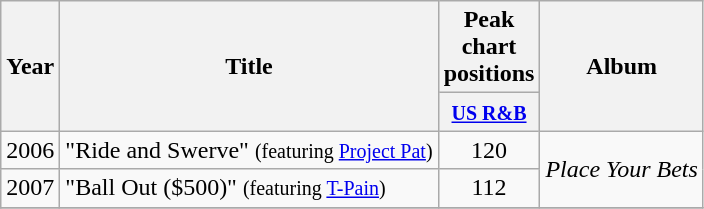<table class="wikitable">
<tr>
<th align=center rowspan=2>Year</th>
<th align=left rowspan=2>Title</th>
<th align=center colspan=1>Peak chart positions</th>
<th align=left rowspan=2>Album</th>
</tr>
<tr>
<th align=center width=30><small><a href='#'>US R&B</a></small></th>
</tr>
<tr>
<td align=center>2006</td>
<td align=left>"Ride and Swerve" <small>(featuring <a href='#'>Project Pat</a>)</small></td>
<td align=center>120</td>
<td align=left rowspan=2><em>Place Your Bets</em></td>
</tr>
<tr>
<td align=center>2007</td>
<td align=left>"Ball Out ($500)" <small>(featuring <a href='#'>T-Pain</a>)</small></td>
<td align=center>112</td>
</tr>
<tr>
</tr>
</table>
